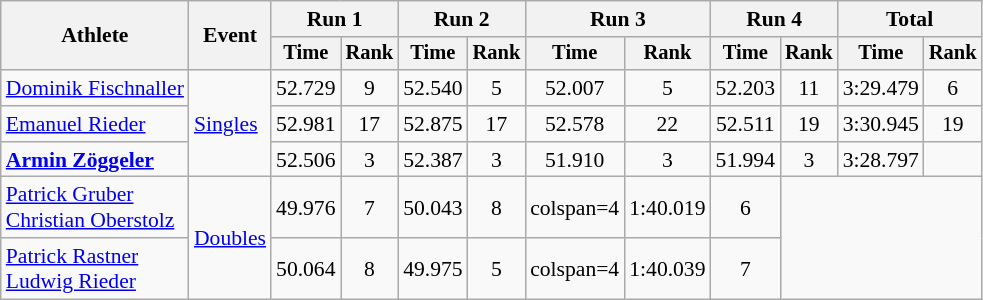<table class="wikitable" style="font-size:90%">
<tr>
<th rowspan="2">Athlete</th>
<th rowspan="2">Event</th>
<th colspan="2">Run 1</th>
<th colspan="2">Run 2</th>
<th colspan="2">Run 3</th>
<th colspan="2">Run 4</th>
<th colspan="2">Total</th>
</tr>
<tr style="font-size:95%">
<th>Time</th>
<th>Rank</th>
<th>Time</th>
<th>Rank</th>
<th>Time</th>
<th>Rank</th>
<th>Time</th>
<th>Rank</th>
<th>Time</th>
<th>Rank</th>
</tr>
<tr align=center>
<td align=left><a href='#'>Dominik Fischnaller</a></td>
<td align=left rowspan=3><a href='#'>Singles</a></td>
<td>52.729</td>
<td>9</td>
<td>52.540</td>
<td>5</td>
<td>52.007</td>
<td>5</td>
<td>52.203</td>
<td>11</td>
<td>3:29.479</td>
<td>6</td>
</tr>
<tr align=center>
<td align=left><a href='#'>Emanuel Rieder</a></td>
<td>52.981</td>
<td>17</td>
<td>52.875</td>
<td>17</td>
<td>52.578</td>
<td>22</td>
<td>52.511</td>
<td>19</td>
<td>3:30.945</td>
<td>19</td>
</tr>
<tr align=center>
<td align=left><strong><a href='#'>Armin Zöggeler</a></strong></td>
<td>52.506</td>
<td>3</td>
<td>52.387</td>
<td>3</td>
<td>51.910</td>
<td>3</td>
<td>51.994</td>
<td>3</td>
<td>3:28.797</td>
<td></td>
</tr>
<tr align=center>
<td align=left><a href='#'>Patrick Gruber</a><br><a href='#'>Christian Oberstolz</a></td>
<td align=left rowspan=2><a href='#'>Doubles</a></td>
<td>49.976</td>
<td>7</td>
<td>50.043</td>
<td>8</td>
<td>colspan=4 </td>
<td>1:40.019</td>
<td>6</td>
</tr>
<tr align=center>
<td align=left><a href='#'>Patrick Rastner</a><br><a href='#'>Ludwig Rieder</a></td>
<td>50.064</td>
<td>8</td>
<td>49.975</td>
<td>5</td>
<td>colspan=4 </td>
<td>1:40.039</td>
<td>7</td>
</tr>
</table>
